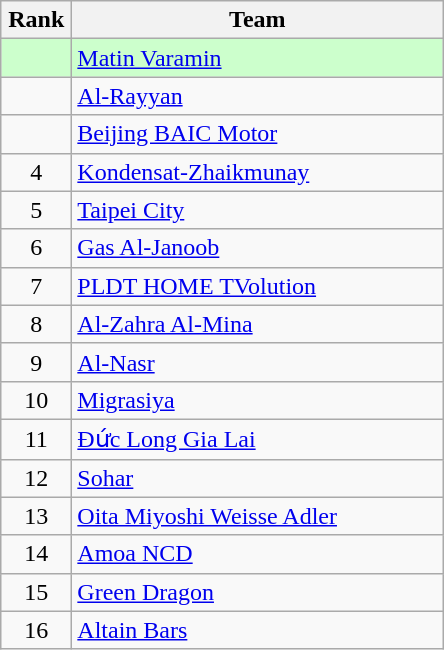<table class="wikitable" style="text-align: center;">
<tr>
<th width=40>Rank</th>
<th width=240>Team</th>
</tr>
<tr bgcolor=#ccffcc>
<td></td>
<td style="text-align: left;"> <a href='#'>Matin Varamin</a></td>
</tr>
<tr>
<td></td>
<td style="text-align: left;"> <a href='#'>Al-Rayyan</a></td>
</tr>
<tr>
<td></td>
<td style="text-align: left;"> <a href='#'>Beijing BAIC Motor</a></td>
</tr>
<tr>
<td>4</td>
<td style="text-align: left;"> <a href='#'>Kondensat-Zhaikmunay</a></td>
</tr>
<tr>
<td>5</td>
<td style="text-align: left;"> <a href='#'>Taipei City</a></td>
</tr>
<tr>
<td>6</td>
<td style="text-align: left;"> <a href='#'>Gas Al-Janoob</a></td>
</tr>
<tr>
<td>7</td>
<td style="text-align: left;"> <a href='#'>PLDT HOME TVolution</a></td>
</tr>
<tr>
<td>8</td>
<td style="text-align: left;"> <a href='#'>Al-Zahra Al-Mina</a></td>
</tr>
<tr>
<td>9</td>
<td style="text-align: left;"> <a href='#'>Al-Nasr</a></td>
</tr>
<tr>
<td>10</td>
<td style="text-align: left;"> <a href='#'>Migrasiya</a></td>
</tr>
<tr>
<td>11</td>
<td style="text-align: left;"> <a href='#'>Đức Long Gia Lai</a></td>
</tr>
<tr>
<td>12</td>
<td style="text-align: left;"> <a href='#'>Sohar</a></td>
</tr>
<tr>
<td>13</td>
<td style="text-align: left;"> <a href='#'>Oita Miyoshi Weisse Adler</a></td>
</tr>
<tr>
<td>14</td>
<td style="text-align: left;"> <a href='#'>Amoa NCD</a></td>
</tr>
<tr>
<td>15</td>
<td style="text-align: left;"> <a href='#'>Green Dragon</a></td>
</tr>
<tr>
<td>16</td>
<td style="text-align: left;"> <a href='#'>Altain Bars</a></td>
</tr>
</table>
